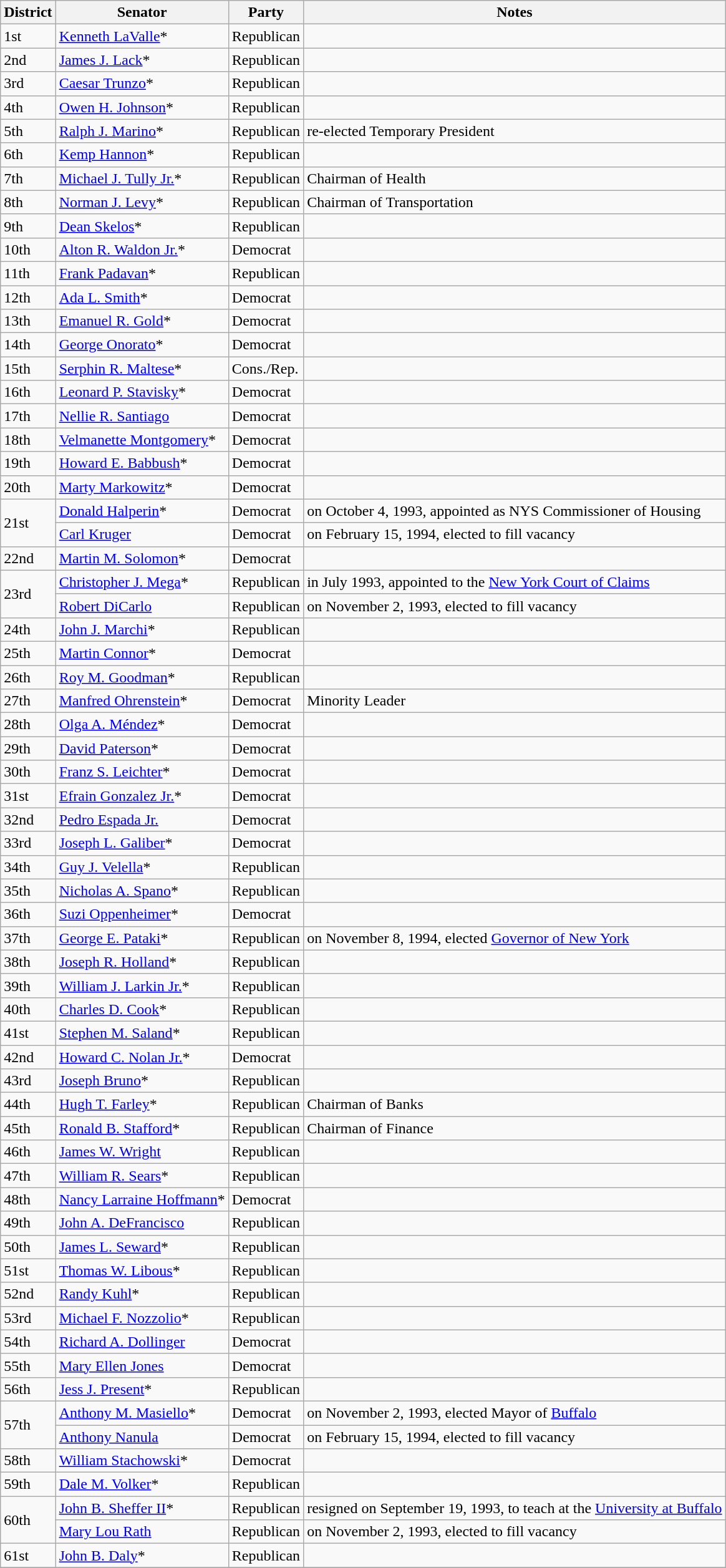<table class=wikitable>
<tr>
<th>District</th>
<th>Senator</th>
<th>Party</th>
<th>Notes</th>
</tr>
<tr>
<td>1st</td>
<td><a href='#'>Kenneth LaValle</a>*</td>
<td>Republican</td>
<td></td>
</tr>
<tr>
<td>2nd</td>
<td><a href='#'>James J. Lack</a>*</td>
<td>Republican</td>
<td></td>
</tr>
<tr>
<td>3rd</td>
<td><a href='#'>Caesar Trunzo</a>*</td>
<td>Republican</td>
<td></td>
</tr>
<tr>
<td>4th</td>
<td><a href='#'>Owen H. Johnson</a>*</td>
<td>Republican</td>
<td></td>
</tr>
<tr>
<td>5th</td>
<td><a href='#'>Ralph J. Marino</a>*</td>
<td>Republican</td>
<td>re-elected Temporary President</td>
</tr>
<tr>
<td>6th</td>
<td><a href='#'>Kemp Hannon</a>*</td>
<td>Republican</td>
<td></td>
</tr>
<tr>
<td>7th</td>
<td><a href='#'>Michael J. Tully Jr.</a>*</td>
<td>Republican</td>
<td>Chairman of Health</td>
</tr>
<tr>
<td>8th</td>
<td><a href='#'>Norman J. Levy</a>*</td>
<td>Republican</td>
<td>Chairman of Transportation</td>
</tr>
<tr>
<td>9th</td>
<td><a href='#'>Dean Skelos</a>*</td>
<td>Republican</td>
<td></td>
</tr>
<tr>
<td>10th</td>
<td><a href='#'>Alton R. Waldon Jr.</a>*</td>
<td>Democrat</td>
<td></td>
</tr>
<tr>
<td>11th</td>
<td><a href='#'>Frank Padavan</a>*</td>
<td>Republican</td>
<td></td>
</tr>
<tr>
<td>12th</td>
<td><a href='#'>Ada L. Smith</a>*</td>
<td>Democrat</td>
<td></td>
</tr>
<tr>
<td>13th</td>
<td><a href='#'>Emanuel R. Gold</a>*</td>
<td>Democrat</td>
<td></td>
</tr>
<tr>
<td>14th</td>
<td><a href='#'>George Onorato</a>*</td>
<td>Democrat</td>
<td></td>
</tr>
<tr>
<td>15th</td>
<td><a href='#'>Serphin R. Maltese</a>*</td>
<td>Cons./Rep.</td>
<td></td>
</tr>
<tr>
<td>16th</td>
<td><a href='#'>Leonard P. Stavisky</a>*</td>
<td>Democrat</td>
<td></td>
</tr>
<tr>
<td>17th</td>
<td><a href='#'>Nellie R. Santiago</a></td>
<td>Democrat</td>
<td></td>
</tr>
<tr>
<td>18th</td>
<td><a href='#'>Velmanette Montgomery</a>*</td>
<td>Democrat</td>
<td></td>
</tr>
<tr>
<td>19th</td>
<td><a href='#'>Howard E. Babbush</a>*</td>
<td>Democrat</td>
<td></td>
</tr>
<tr>
<td>20th</td>
<td><a href='#'>Marty Markowitz</a>*</td>
<td>Democrat</td>
<td></td>
</tr>
<tr>
<td rowspan="2">21st</td>
<td><a href='#'>Donald Halperin</a>*</td>
<td>Democrat</td>
<td>on October 4, 1993, appointed as NYS Commissioner of Housing</td>
</tr>
<tr>
<td><a href='#'>Carl Kruger</a></td>
<td>Democrat</td>
<td>on February 15, 1994, elected to fill vacancy</td>
</tr>
<tr>
<td>22nd</td>
<td><a href='#'>Martin M. Solomon</a>*</td>
<td>Democrat</td>
<td></td>
</tr>
<tr>
<td rowspan="2">23rd</td>
<td><a href='#'>Christopher J. Mega</a>*</td>
<td>Republican</td>
<td>in July 1993, appointed to the <a href='#'>New York Court of Claims</a></td>
</tr>
<tr>
<td><a href='#'>Robert DiCarlo</a></td>
<td>Republican</td>
<td>on November 2, 1993, elected to fill vacancy</td>
</tr>
<tr>
<td>24th</td>
<td><a href='#'>John J. Marchi</a>*</td>
<td>Republican</td>
<td></td>
</tr>
<tr>
<td>25th</td>
<td><a href='#'>Martin Connor</a>*</td>
<td>Democrat</td>
<td></td>
</tr>
<tr>
<td>26th</td>
<td><a href='#'>Roy M. Goodman</a>*</td>
<td>Republican</td>
<td></td>
</tr>
<tr>
<td>27th</td>
<td><a href='#'>Manfred Ohrenstein</a>*</td>
<td>Democrat</td>
<td>Minority Leader</td>
</tr>
<tr>
<td>28th</td>
<td><a href='#'>Olga A. Méndez</a>*</td>
<td>Democrat</td>
<td></td>
</tr>
<tr>
<td>29th</td>
<td><a href='#'>David Paterson</a>*</td>
<td>Democrat</td>
<td></td>
</tr>
<tr>
<td>30th</td>
<td><a href='#'>Franz S. Leichter</a>*</td>
<td>Democrat</td>
<td></td>
</tr>
<tr>
<td>31st</td>
<td><a href='#'>Efrain Gonzalez Jr.</a>*</td>
<td>Democrat</td>
<td></td>
</tr>
<tr>
<td>32nd</td>
<td><a href='#'>Pedro Espada Jr.</a></td>
<td>Democrat</td>
<td></td>
</tr>
<tr>
<td>33rd</td>
<td><a href='#'>Joseph L. Galiber</a>*</td>
<td>Democrat</td>
<td></td>
</tr>
<tr>
<td>34th</td>
<td><a href='#'>Guy J. Velella</a>*</td>
<td>Republican</td>
<td></td>
</tr>
<tr>
<td>35th</td>
<td><a href='#'>Nicholas A. Spano</a>*</td>
<td>Republican</td>
<td></td>
</tr>
<tr>
<td>36th</td>
<td><a href='#'>Suzi Oppenheimer</a>*</td>
<td>Democrat</td>
<td></td>
</tr>
<tr>
<td>37th</td>
<td><a href='#'>George E. Pataki</a>*</td>
<td>Republican</td>
<td>on November 8, 1994, elected <a href='#'>Governor of New York</a></td>
</tr>
<tr>
<td>38th</td>
<td><a href='#'>Joseph R. Holland</a>*</td>
<td>Republican</td>
<td></td>
</tr>
<tr>
<td>39th</td>
<td><a href='#'>William J. Larkin Jr.</a>*</td>
<td>Republican</td>
<td></td>
</tr>
<tr>
<td>40th</td>
<td><a href='#'>Charles D. Cook</a>*</td>
<td>Republican</td>
<td></td>
</tr>
<tr>
<td>41st</td>
<td><a href='#'>Stephen M. Saland</a>*</td>
<td>Republican</td>
<td></td>
</tr>
<tr>
<td>42nd</td>
<td><a href='#'>Howard C. Nolan Jr.</a>*</td>
<td>Democrat</td>
<td></td>
</tr>
<tr>
<td>43rd</td>
<td><a href='#'>Joseph Bruno</a>*</td>
<td>Republican</td>
<td></td>
</tr>
<tr>
<td>44th</td>
<td><a href='#'>Hugh T. Farley</a>*</td>
<td>Republican</td>
<td>Chairman of Banks</td>
</tr>
<tr>
<td>45th</td>
<td><a href='#'>Ronald B. Stafford</a>*</td>
<td>Republican</td>
<td>Chairman of Finance</td>
</tr>
<tr>
<td>46th</td>
<td><a href='#'>James W. Wright</a></td>
<td>Republican</td>
<td></td>
</tr>
<tr>
<td>47th</td>
<td><a href='#'>William R. Sears</a>*</td>
<td>Republican</td>
<td></td>
</tr>
<tr>
<td>48th</td>
<td><a href='#'>Nancy Larraine Hoffmann</a>*</td>
<td>Democrat</td>
<td></td>
</tr>
<tr>
<td>49th</td>
<td><a href='#'>John A. DeFrancisco</a></td>
<td>Republican</td>
<td></td>
</tr>
<tr>
<td>50th</td>
<td><a href='#'>James L. Seward</a>*</td>
<td>Republican</td>
<td></td>
</tr>
<tr>
<td>51st</td>
<td><a href='#'>Thomas W. Libous</a>*</td>
<td>Republican</td>
<td></td>
</tr>
<tr>
<td>52nd</td>
<td><a href='#'>Randy Kuhl</a>*</td>
<td>Republican</td>
<td></td>
</tr>
<tr>
<td>53rd</td>
<td><a href='#'>Michael F. Nozzolio</a>*</td>
<td>Republican</td>
<td></td>
</tr>
<tr>
<td>54th</td>
<td><a href='#'>Richard A. Dollinger</a></td>
<td>Democrat</td>
<td></td>
</tr>
<tr>
<td>55th</td>
<td><a href='#'>Mary Ellen Jones</a></td>
<td>Democrat</td>
<td></td>
</tr>
<tr>
<td>56th</td>
<td><a href='#'>Jess J. Present</a>*</td>
<td>Republican</td>
<td></td>
</tr>
<tr>
<td rowspan="2">57th</td>
<td><a href='#'>Anthony M. Masiello</a>*</td>
<td>Democrat</td>
<td>on November 2, 1993, elected Mayor of <a href='#'>Buffalo</a></td>
</tr>
<tr>
<td><a href='#'>Anthony Nanula</a></td>
<td>Democrat</td>
<td>on February 15, 1994, elected to fill vacancy</td>
</tr>
<tr>
<td>58th</td>
<td><a href='#'>William Stachowski</a>*</td>
<td>Democrat</td>
<td></td>
</tr>
<tr>
<td>59th</td>
<td><a href='#'>Dale M. Volker</a>*</td>
<td>Republican</td>
<td></td>
</tr>
<tr>
<td rowspan="2">60th</td>
<td><a href='#'>John B. Sheffer II</a>*</td>
<td>Republican</td>
<td>resigned on September 19, 1993, to teach at the <a href='#'>University at Buffalo</a></td>
</tr>
<tr>
<td><a href='#'>Mary Lou Rath</a></td>
<td>Republican</td>
<td>on November 2, 1993, elected to fill vacancy</td>
</tr>
<tr>
<td>61st</td>
<td><a href='#'>John B. Daly</a>*</td>
<td>Republican</td>
<td></td>
</tr>
<tr>
</tr>
</table>
